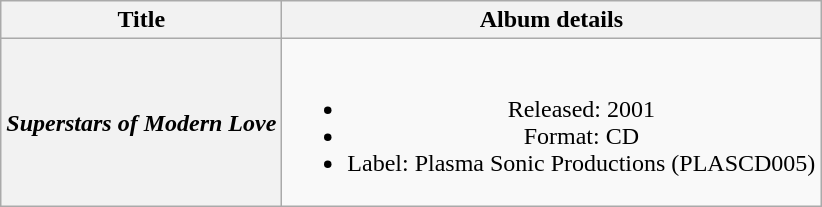<table class="wikitable plainrowheaders" style="text-align:center;" border="1">
<tr>
<th>Title</th>
<th>Album details</th>
</tr>
<tr>
<th scope="row"><em>Superstars of Modern Love</em></th>
<td><br><ul><li>Released: 2001</li><li>Format: CD</li><li>Label: Plasma Sonic Productions (PLASCD005)</li></ul></td>
</tr>
</table>
